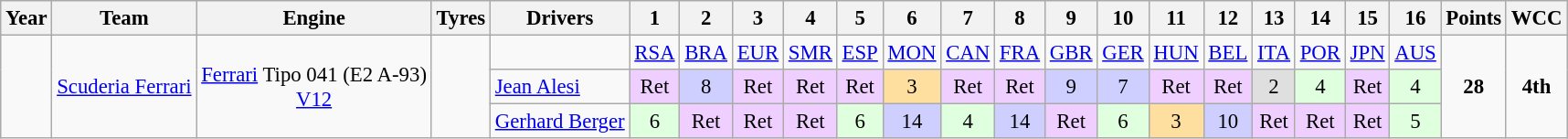<table class="wikitable" style="text-align:center; font-size:95%">
<tr>
<th>Year</th>
<th>Team</th>
<th>Engine</th>
<th>Tyres</th>
<th>Drivers</th>
<th>1</th>
<th>2</th>
<th>3</th>
<th>4</th>
<th>5</th>
<th>6</th>
<th>7</th>
<th>8</th>
<th>9</th>
<th>10</th>
<th>11</th>
<th>12</th>
<th>13</th>
<th>14</th>
<th>15</th>
<th>16</th>
<th>Points</th>
<th>WCC</th>
</tr>
<tr>
<td rowspan="3"></td>
<td rowspan="3"><a href='#'>Scuderia Ferrari</a></td>
<td rowspan="3"><a href='#'>Ferrari</a> Tipo 041 (E2 A-93)<br><a href='#'>V12</a></td>
<td rowspan="3"></td>
<td></td>
<td><a href='#'>RSA</a></td>
<td><a href='#'>BRA</a></td>
<td><a href='#'>EUR</a></td>
<td><a href='#'>SMR</a></td>
<td><a href='#'>ESP</a></td>
<td><a href='#'>MON</a></td>
<td><a href='#'>CAN</a></td>
<td><a href='#'>FRA</a></td>
<td><a href='#'>GBR</a></td>
<td><a href='#'>GER</a></td>
<td><a href='#'>HUN</a></td>
<td><a href='#'>BEL</a></td>
<td><a href='#'>ITA</a></td>
<td><a href='#'>POR</a></td>
<td><a href='#'>JPN</a></td>
<td><a href='#'>AUS</a></td>
<td rowspan="3"><strong>28</strong></td>
<td rowspan="3"><strong>4th</strong></td>
</tr>
<tr>
<td align="left"><a href='#'>Jean Alesi</a></td>
<td style="background:#efcfff;">Ret</td>
<td style="background:#cfcfff;">8</td>
<td style="background:#efcfff;">Ret</td>
<td style="background:#efcfff;">Ret</td>
<td style="background:#efcfff;">Ret</td>
<td style="background:#ffdf9f;">3</td>
<td style="background:#efcfff;">Ret</td>
<td style="background:#efcfff;">Ret</td>
<td style="background:#cfcfff;">9</td>
<td style="background:#cfcfff;">7</td>
<td style="background:#efcfff;">Ret</td>
<td style="background:#efcfff;">Ret</td>
<td style="background:#dfdfdf;">2</td>
<td style="background:#dfffdf;">4</td>
<td style="background:#efcfff;">Ret</td>
<td style="background:#dfffdf;">4</td>
</tr>
<tr>
<td align="left"><a href='#'>Gerhard Berger</a></td>
<td style="background:#dfffdf;">6</td>
<td style="background:#efcfff;">Ret</td>
<td style="background:#efcfff;">Ret</td>
<td style="background:#efcfff;">Ret</td>
<td style="background:#dfffdf;">6</td>
<td style="background:#cfcfff;">14</td>
<td style="background:#dfffdf;">4</td>
<td style="background:#cfcfff;">14</td>
<td style="background:#efcfff;">Ret</td>
<td style="background:#dfffdf;">6</td>
<td style="background:#ffdf9f;">3</td>
<td style="background:#cfcfff;">10</td>
<td style="background:#efcfff;">Ret</td>
<td style="background:#efcfff;">Ret</td>
<td style="background:#efcfff;">Ret</td>
<td style="background:#dfffdf;">5</td>
</tr>
</table>
